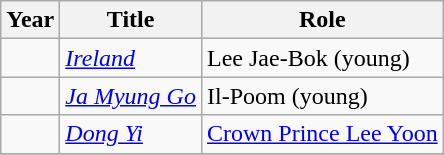<table class="wikitable">
<tr>
<th>Year</th>
<th>Title</th>
<th>Role</th>
</tr>
<tr>
<td></td>
<td><em><a href='#'>Ireland</a></em></td>
<td>Lee Jae-Bok (young)</td>
</tr>
<tr>
<td></td>
<td><em><a href='#'>Ja Myung Go</a></em></td>
<td>Il-Poom (young)</td>
</tr>
<tr>
<td></td>
<td><em><a href='#'>Dong Yi</a></em></td>
<td><a href='#'>Crown Prince Lee Yoon</a></td>
</tr>
<tr>
</tr>
</table>
